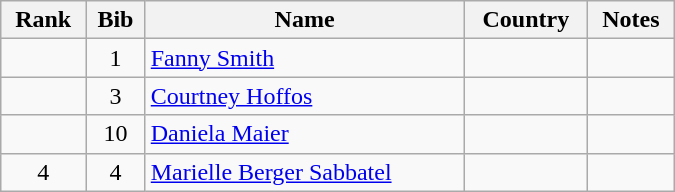<table class="wikitable" style="text-align:center; width:450px">
<tr>
<th>Rank</th>
<th>Bib</th>
<th>Name</th>
<th>Country</th>
<th>Notes</th>
</tr>
<tr>
<td></td>
<td>1</td>
<td align=left><a href='#'>Fanny Smith</a></td>
<td align=left></td>
<td></td>
</tr>
<tr>
<td></td>
<td>3</td>
<td align=left><a href='#'>Courtney Hoffos</a></td>
<td align=left></td>
<td></td>
</tr>
<tr>
<td></td>
<td>10</td>
<td align=left><a href='#'>Daniela Maier</a></td>
<td align=left></td>
<td></td>
</tr>
<tr>
<td>4</td>
<td>4</td>
<td align=left><a href='#'>Marielle Berger Sabbatel</a></td>
<td align=left></td>
<td></td>
</tr>
</table>
